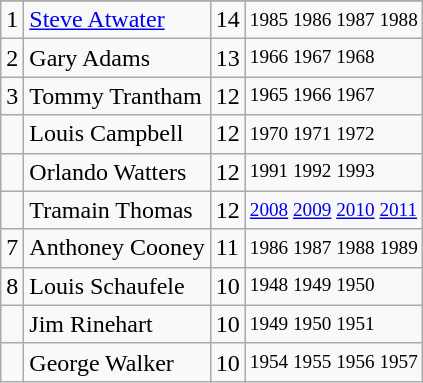<table class="wikitable">
<tr>
</tr>
<tr>
<td>1</td>
<td><a href='#'>Steve Atwater</a></td>
<td>14</td>
<td style="font-size:80%;">1985 1986 1987 1988</td>
</tr>
<tr>
<td>2</td>
<td>Gary Adams</td>
<td>13</td>
<td style="font-size:80%;">1966 1967 1968</td>
</tr>
<tr>
<td>3</td>
<td>Tommy Trantham</td>
<td>12</td>
<td style="font-size:80%;">1965 1966 1967</td>
</tr>
<tr>
<td></td>
<td>Louis Campbell</td>
<td>12</td>
<td style="font-size:80%;">1970 1971 1972</td>
</tr>
<tr>
<td></td>
<td>Orlando Watters</td>
<td>12</td>
<td style="font-size:80%;">1991 1992 1993</td>
</tr>
<tr>
<td></td>
<td>Tramain Thomas</td>
<td>12</td>
<td style="font-size:80%;"><a href='#'>2008</a> <a href='#'>2009</a> <a href='#'>2010</a> <a href='#'>2011</a></td>
</tr>
<tr>
<td>7</td>
<td>Anthoney Cooney</td>
<td>11</td>
<td style="font-size:80%;">1986 1987 1988 1989</td>
</tr>
<tr>
<td>8</td>
<td>Louis Schaufele</td>
<td>10</td>
<td style="font-size:80%;">1948 1949 1950</td>
</tr>
<tr>
<td></td>
<td>Jim Rinehart</td>
<td>10</td>
<td style="font-size:80%;">1949 1950 1951</td>
</tr>
<tr>
<td></td>
<td>George Walker</td>
<td>10</td>
<td style="font-size:80%;">1954 1955 1956 1957</td>
</tr>
</table>
